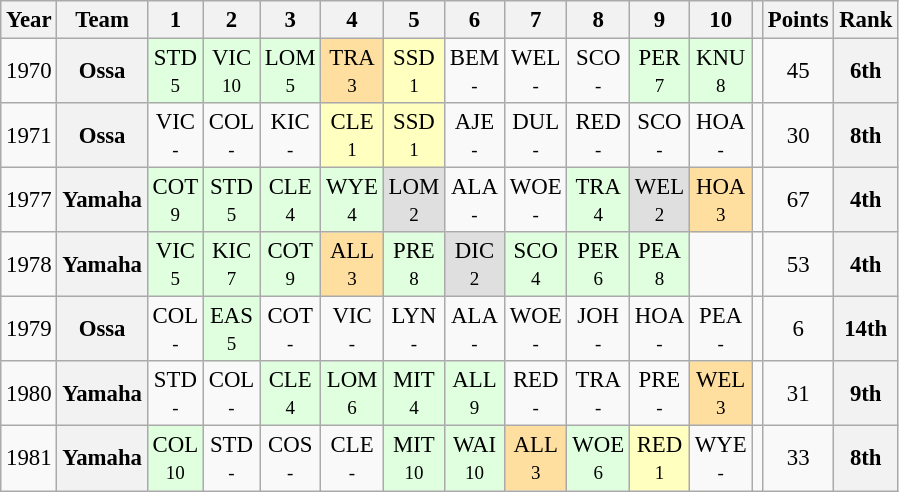<table class="wikitable" style="text-align:center; font-size:95%">
<tr>
<th>Year</th>
<th>Team</th>
<th>1</th>
<th>2</th>
<th>3</th>
<th>4</th>
<th>5</th>
<th>6</th>
<th>7</th>
<th>8</th>
<th>9</th>
<th>10</th>
<th></th>
<th>Points</th>
<th>Rank</th>
</tr>
<tr>
<td>1970</td>
<th>Ossa</th>
<td style="background:#DFFFDF;">STD<br><small>5</small></td>
<td style="background:#DFFFDF;">VIC<br><small>10</small></td>
<td style="background:#DFFFDF;">LOM<br><small>5</small></td>
<td style="background:#FFDF9F;">TRA<br><small>3</small></td>
<td style="background:#FFFFBF;">SSD<br><small>1</small></td>
<td>BEM<br><small>-</small></td>
<td>WEL<br><small>-</small></td>
<td>SCO<br><small>-</small></td>
<td style="background:#DFFFDF;">PER<br><small>7</small></td>
<td style="background:#DFFFDF;">KNU<br><small>8</small></td>
<td></td>
<td>45</td>
<th>6th</th>
</tr>
<tr>
<td>1971</td>
<th>Ossa</th>
<td>VIC<br><small>-</small></td>
<td>COL<br><small>-</small></td>
<td>KIC<br><small>-</small></td>
<td style="background:#FFFFBF;">CLE<br><small>1</small></td>
<td style="background:#FFFFBF;">SSD<br><small>1</small></td>
<td>AJE<br><small>-</small></td>
<td>DUL<br><small>-</small></td>
<td>RED<br><small>-</small></td>
<td>SCO<br><small>-</small></td>
<td>HOA<br><small>-</small></td>
<td></td>
<td>30</td>
<th>8th</th>
</tr>
<tr>
<td>1977</td>
<th>Yamaha</th>
<td style="background:#DFFFDF;">COT<br><small>9</small></td>
<td style="background:#DFFFDF;">STD<br><small>5</small></td>
<td style="background:#DFFFDF;">CLE<br><small>4</small></td>
<td style="background:#DFFFDF;">WYE<br><small>4</small></td>
<td style="background:#DFDFDF;">LOM<br><small>2</small></td>
<td>ALA<br><small>-</small></td>
<td>WOE<br><small>-</small></td>
<td style="background:#DFFFDF;">TRA<br><small>4</small></td>
<td style="background:#DFDFDF;">WEL<br><small>2</small></td>
<td style="background:#FFDF9F;">HOA<br><small>3</small></td>
<td></td>
<td>67</td>
<th>4th</th>
</tr>
<tr>
<td>1978</td>
<th>Yamaha</th>
<td style="background:#DFFFDF;">VIC<br><small>5</small></td>
<td style="background:#DFFFDF;">KIC<br><small>7</small></td>
<td style="background:#DFFFDF;">COT<br><small>9</small></td>
<td style="background:#FFDF9F;">ALL<br><small>3</small></td>
<td style="background:#DFFFDF;">PRE<br><small>8</small></td>
<td style="background:#DFDFDF;">DIC<br><small>2</small></td>
<td style="background:#DFFFDF;">SCO<br><small>4</small></td>
<td style="background:#DFFFDF;">PER<br><small>6</small></td>
<td style="background:#DFFFDF;">PEA<br><small>8</small></td>
<td></td>
<td></td>
<td>53</td>
<th>4th</th>
</tr>
<tr>
<td>1979</td>
<th>Ossa</th>
<td>COL<br><small>-</small></td>
<td style="background:#DFFFDF;">EAS<br><small>5</small></td>
<td>COT<br><small>-</small></td>
<td>VIC<br><small>-</small></td>
<td>LYN<br><small>-</small></td>
<td>ALA<br><small>-</small></td>
<td>WOE<br><small>-</small></td>
<td>JOH<br><small>-</small></td>
<td>HOA<br><small>-</small></td>
<td>PEA<br><small>-</small></td>
<td></td>
<td>6</td>
<th>14th</th>
</tr>
<tr>
<td>1980</td>
<th>Yamaha</th>
<td>STD<br><small>-</small></td>
<td>COL<br><small>-</small></td>
<td style="background:#DFFFDF;">CLE<br><small>4</small></td>
<td style="background:#DFFFDF;">LOM<br><small>6</small></td>
<td style="background:#DFFFDF;">MIT<br><small>4</small></td>
<td style="background:#DFFFDF;">ALL<br><small>9</small></td>
<td>RED<br><small>-</small></td>
<td>TRA<br><small>-</small></td>
<td>PRE<br><small>-</small></td>
<td style="background:#FFDF9F;">WEL<br><small>3</small></td>
<td></td>
<td>31</td>
<th>9th</th>
</tr>
<tr>
<td>1981</td>
<th>Yamaha</th>
<td style="background:#DFFFDF;">COL<br><small>10</small></td>
<td>STD<br><small>-</small></td>
<td>COS<br><small>-</small></td>
<td>CLE<br><small>-</small></td>
<td style="background:#DFFFDF;">MIT<br><small>10</small></td>
<td style="background:#DFFFDF;">WAI<br><small>10</small></td>
<td style="background:#FFDF9F;">ALL<br><small>3</small></td>
<td style="background:#DFFFDF;">WOE<br><small>6</small></td>
<td style="background:#FFFFBF;">RED<br><small>1</small></td>
<td>WYE<br><small>-</small></td>
<td></td>
<td>33</td>
<th>8th</th>
</tr>
</table>
